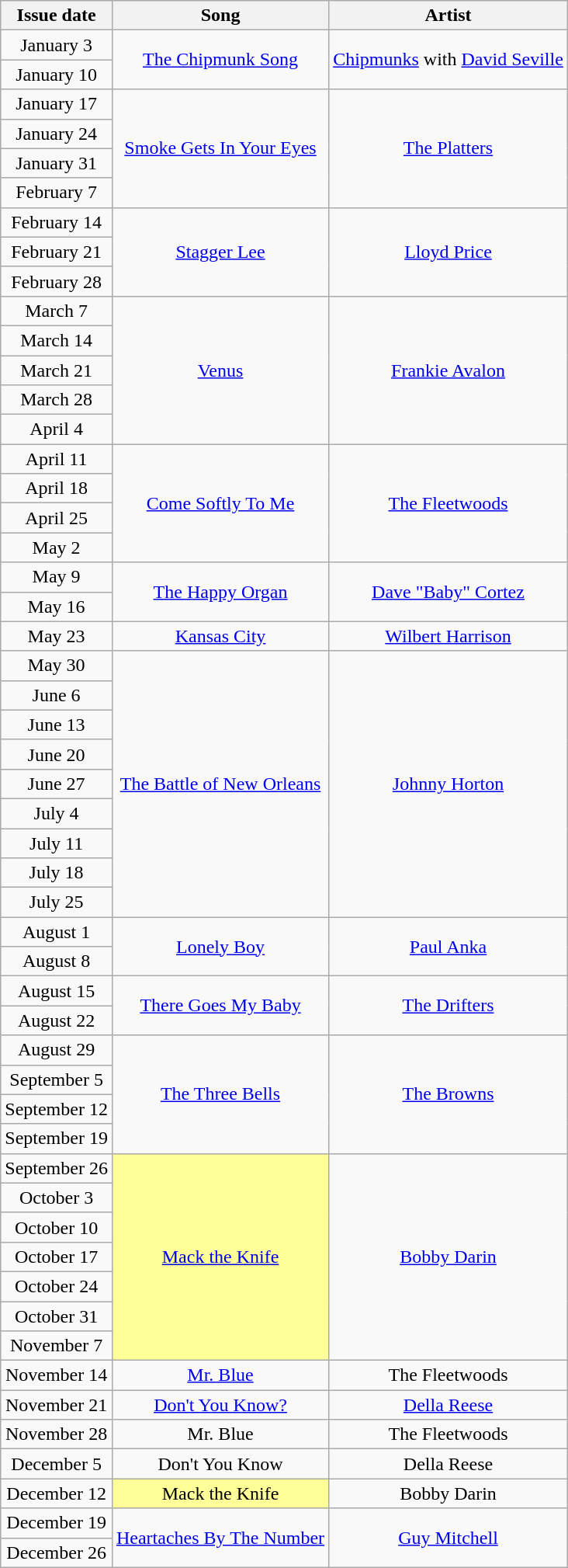<table class="wikitable plainrowheaders" style="text-align: center">
<tr>
<th>Issue date</th>
<th>Song</th>
<th>Artist</th>
</tr>
<tr>
<td>January 3</td>
<td rowspan="2"><a href='#'>The Chipmunk Song</a></td>
<td rowspan="2"><a href='#'>Chipmunks</a> with <a href='#'>David Seville</a></td>
</tr>
<tr>
<td>January 10</td>
</tr>
<tr>
<td>January 17</td>
<td rowspan="4"><a href='#'>Smoke Gets In Your Eyes</a></td>
<td rowspan="4"><a href='#'>The Platters</a></td>
</tr>
<tr>
<td>January 24</td>
</tr>
<tr>
<td>January 31</td>
</tr>
<tr>
<td>February 7</td>
</tr>
<tr>
<td>February 14</td>
<td rowspan="3"><a href='#'>Stagger Lee</a></td>
<td rowspan="3"><a href='#'>Lloyd Price</a></td>
</tr>
<tr>
<td>February 21</td>
</tr>
<tr>
<td>February 28</td>
</tr>
<tr>
<td>March 7</td>
<td rowspan="5"><a href='#'>Venus</a></td>
<td rowspan="5"><a href='#'>Frankie Avalon</a></td>
</tr>
<tr>
<td>March 14</td>
</tr>
<tr>
<td>March 21</td>
</tr>
<tr>
<td>March 28</td>
</tr>
<tr>
<td>April 4</td>
</tr>
<tr>
<td>April 11</td>
<td rowspan="4"><a href='#'>Come Softly To Me</a></td>
<td rowspan="4"><a href='#'>The Fleetwoods</a></td>
</tr>
<tr>
<td>April 18</td>
</tr>
<tr>
<td>April 25</td>
</tr>
<tr>
<td>May 2</td>
</tr>
<tr>
<td>May 9</td>
<td rowspan="2"><a href='#'>The Happy Organ</a></td>
<td rowspan="2"><a href='#'>Dave "Baby" Cortez</a></td>
</tr>
<tr>
<td>May 16</td>
</tr>
<tr>
<td>May 23</td>
<td><a href='#'>Kansas City</a></td>
<td><a href='#'>Wilbert Harrison</a></td>
</tr>
<tr>
<td>May 30</td>
<td rowspan="9"><a href='#'>The Battle of New Orleans</a></td>
<td rowspan="9"><a href='#'>Johnny Horton</a></td>
</tr>
<tr>
<td>June 6</td>
</tr>
<tr>
<td>June 13</td>
</tr>
<tr>
<td>June 20</td>
</tr>
<tr>
<td>June 27</td>
</tr>
<tr>
<td>July 4</td>
</tr>
<tr>
<td>July 11</td>
</tr>
<tr>
<td>July 18</td>
</tr>
<tr>
<td>July 25</td>
</tr>
<tr>
<td>August 1</td>
<td rowspan="2"><a href='#'>Lonely Boy</a></td>
<td rowspan="2"><a href='#'>Paul Anka</a></td>
</tr>
<tr>
<td>August 8</td>
</tr>
<tr>
<td>August 15</td>
<td rowspan="2"><a href='#'>There Goes My Baby</a></td>
<td rowspan="2"><a href='#'>The Drifters</a></td>
</tr>
<tr>
<td>August 22</td>
</tr>
<tr>
<td>August 29</td>
<td rowspan="4"><a href='#'>The Three Bells</a></td>
<td rowspan="4"><a href='#'>The Browns</a></td>
</tr>
<tr>
<td>September 5</td>
</tr>
<tr>
<td>September 12</td>
</tr>
<tr>
<td>September 19</td>
</tr>
<tr>
<td>September 26</td>
<td bgcolor=#FFFF99 rowspan="7"><a href='#'>Mack the Knife</a> </td>
<td rowspan="7"><a href='#'>Bobby Darin</a></td>
</tr>
<tr>
<td>October 3</td>
</tr>
<tr>
<td>October 10</td>
</tr>
<tr>
<td>October 17</td>
</tr>
<tr>
<td>October 24</td>
</tr>
<tr>
<td>October 31</td>
</tr>
<tr>
<td>November 7</td>
</tr>
<tr>
<td>November 14</td>
<td><a href='#'>Mr. Blue</a></td>
<td>The Fleetwoods</td>
</tr>
<tr>
<td>November 21</td>
<td><a href='#'>Don't You Know?</a></td>
<td><a href='#'>Della Reese</a></td>
</tr>
<tr>
<td>November 28</td>
<td>Mr. Blue</td>
<td>The Fleetwoods</td>
</tr>
<tr>
<td>December 5</td>
<td>Don't You Know</td>
<td>Della Reese</td>
</tr>
<tr>
<td>December 12</td>
<td bgcolor=#FFFF99>Mack the Knife </td>
<td>Bobby Darin</td>
</tr>
<tr>
<td>December 19</td>
<td rowspan="2"><a href='#'>Heartaches By The Number</a></td>
<td rowspan="2"><a href='#'>Guy Mitchell</a></td>
</tr>
<tr>
<td>December 26</td>
</tr>
</table>
